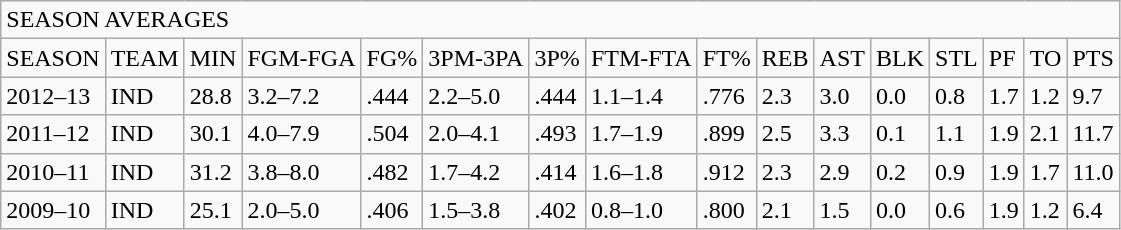<table class="wikitable">
<tr>
<td colspan="16">SEASON AVERAGES</td>
</tr>
<tr>
<td>SEASON</td>
<td>TEAM</td>
<td>MIN</td>
<td>FGM-FGA</td>
<td>FG%</td>
<td>3PM-3PA</td>
<td>3P%</td>
<td>FTM-FTA</td>
<td>FT%</td>
<td>REB</td>
<td>AST</td>
<td>BLK</td>
<td>STL</td>
<td>PF</td>
<td>TO</td>
<td>PTS</td>
</tr>
<tr>
<td>2012–13</td>
<td>IND</td>
<td>28.8</td>
<td>3.2–7.2</td>
<td>.444</td>
<td>2.2–5.0</td>
<td>.444</td>
<td>1.1–1.4</td>
<td>.776</td>
<td>2.3</td>
<td>3.0</td>
<td>0.0</td>
<td>0.8</td>
<td>1.7</td>
<td>1.2</td>
<td>9.7</td>
</tr>
<tr>
<td>2011–12</td>
<td>IND</td>
<td>30.1</td>
<td>4.0–7.9</td>
<td>.504</td>
<td>2.0–4.1</td>
<td>.493</td>
<td>1.7–1.9</td>
<td>.899</td>
<td>2.5</td>
<td>3.3</td>
<td>0.1</td>
<td>1.1</td>
<td>1.9</td>
<td>2.1</td>
<td>11.7</td>
</tr>
<tr>
<td>2010–11</td>
<td>IND</td>
<td>31.2</td>
<td>3.8–8.0</td>
<td>.482</td>
<td>1.7–4.2</td>
<td>.414</td>
<td>1.6–1.8</td>
<td>.912</td>
<td>2.3</td>
<td>2.9</td>
<td>0.2</td>
<td>0.9</td>
<td>1.9</td>
<td>1.7</td>
<td>11.0</td>
</tr>
<tr>
<td>2009–10</td>
<td>IND</td>
<td>25.1</td>
<td>2.0–5.0</td>
<td>.406</td>
<td>1.5–3.8</td>
<td>.402</td>
<td>0.8–1.0</td>
<td>.800</td>
<td>2.1</td>
<td>1.5</td>
<td>0.0</td>
<td>0.6</td>
<td>1.9</td>
<td>1.2</td>
<td>6.4</td>
</tr>
</table>
